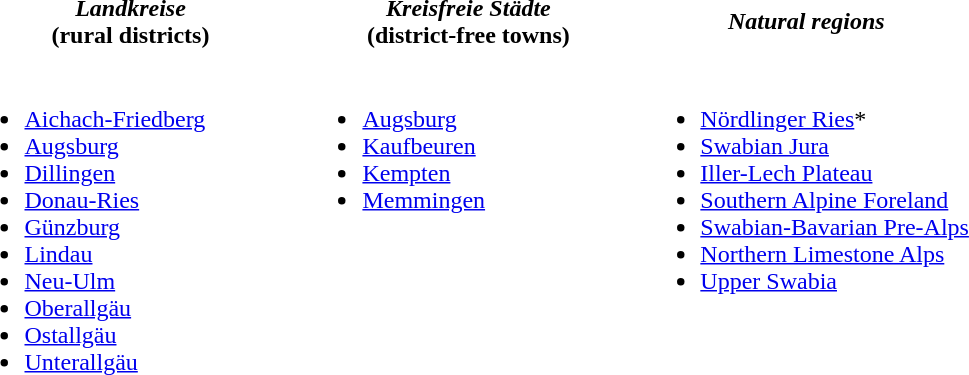<table>
<tr>
<th width=33%><em>Landkreise</em><br>(rural districts)</th>
<th width=33%><em>Kreisfreie Städte</em><br>(district-free towns)</th>
<th width=33%><em>Natural regions</em></th>
</tr>
<tr valign=top>
<td><br><ul><li><a href='#'>Aichach-Friedberg</a></li><li><a href='#'>Augsburg</a></li><li><a href='#'>Dillingen</a></li><li><a href='#'>Donau-Ries</a></li><li><a href='#'>Günzburg</a></li><li><a href='#'>Lindau</a></li><li><a href='#'>Neu-Ulm</a></li><li><a href='#'>Oberallgäu</a></li><li><a href='#'>Ostallgäu</a></li><li><a href='#'>Unterallgäu</a></li></ul></td>
<td><br><ul><li><a href='#'>Augsburg</a></li><li><a href='#'>Kaufbeuren</a></li><li><a href='#'>Kempten</a></li><li><a href='#'>Memmingen</a></li></ul></td>
<td><br><ul><li><a href='#'>Nördlinger Ries</a>*</li><li><a href='#'>Swabian Jura</a></li><li><a href='#'>Iller-Lech Plateau</a></li><li><a href='#'>Southern Alpine Foreland</a></li><li><a href='#'>Swabian-Bavarian Pre-Alps</a></li><li><a href='#'>Northern Limestone Alps</a></li><li><a href='#'>Upper Swabia</a></li></ul></td>
</tr>
</table>
